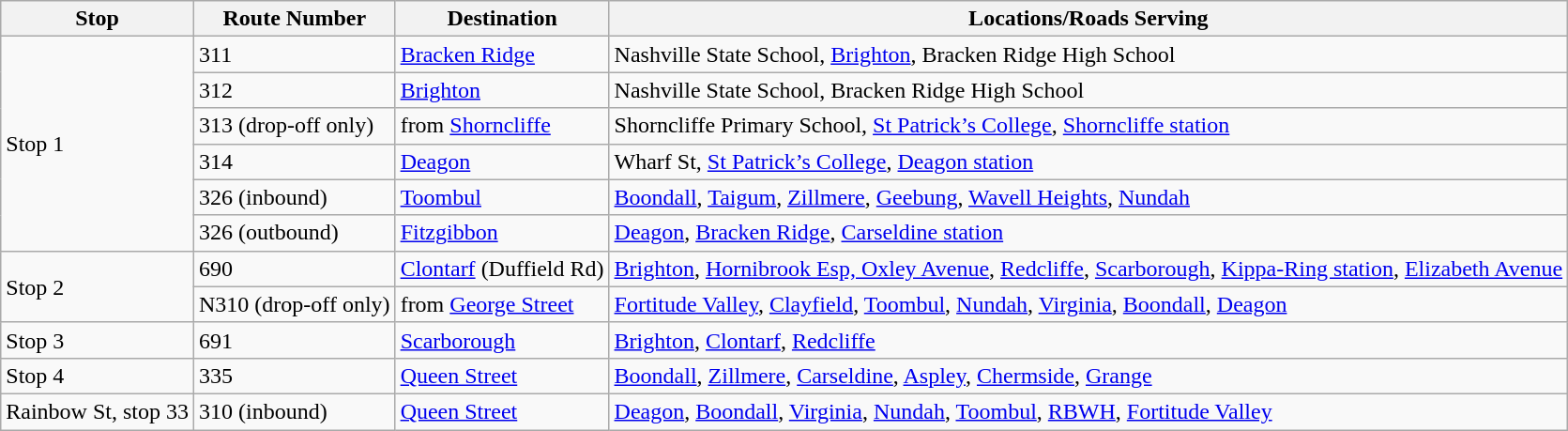<table class="wikitable">
<tr>
<th>Stop</th>
<th>Route Number</th>
<th>Destination</th>
<th>Locations/Roads Serving</th>
</tr>
<tr>
<td rowspan="6">Stop 1</td>
<td>311</td>
<td><a href='#'>Bracken Ridge</a></td>
<td>Nashville State School, <a href='#'>Brighton</a>, Bracken Ridge High School</td>
</tr>
<tr>
<td>312</td>
<td><a href='#'>Brighton</a></td>
<td>Nashville State School, Bracken Ridge High School</td>
</tr>
<tr>
<td>313 (drop-off only)</td>
<td>from <a href='#'>Shorncliffe</a></td>
<td>Shorncliffe Primary School, <a href='#'>St Patrick’s College</a>, <a href='#'>Shorncliffe station</a></td>
</tr>
<tr>
<td>314</td>
<td><a href='#'>Deagon</a></td>
<td>Wharf St, <a href='#'>St Patrick’s College</a>, <a href='#'>Deagon station</a></td>
</tr>
<tr>
<td>326 (inbound)</td>
<td><a href='#'>Toombul</a></td>
<td><a href='#'>Boondall</a>, <a href='#'>Taigum</a>, <a href='#'>Zillmere</a>, <a href='#'>Geebung</a>, <a href='#'>Wavell Heights</a>, <a href='#'>Nundah</a></td>
</tr>
<tr>
<td>326 (outbound)</td>
<td><a href='#'>Fitzgibbon</a></td>
<td><a href='#'>Deagon</a>, <a href='#'>Bracken Ridge</a>, <a href='#'>Carseldine station</a></td>
</tr>
<tr>
<td rowspan="2">Stop 2</td>
<td>690</td>
<td><a href='#'>Clontarf</a> (Duffield Rd)</td>
<td><a href='#'>Brighton</a>, <a href='#'>Hornibrook Esp, Oxley Avenue</a>, <a href='#'>Redcliffe</a>, <a href='#'>Scarborough</a>, <a href='#'>Kippa-Ring station</a>, <a href='#'>Elizabeth Avenue</a></td>
</tr>
<tr>
<td>N310 (drop-off only)</td>
<td>from <a href='#'>George Street</a></td>
<td><a href='#'>Fortitude Valley</a>, <a href='#'>Clayfield</a>, <a href='#'>Toombul</a>, <a href='#'>Nundah</a>, <a href='#'>Virginia</a>, <a href='#'>Boondall</a>, <a href='#'>Deagon</a></td>
</tr>
<tr>
<td>Stop 3</td>
<td>691</td>
<td><a href='#'>Scarborough</a></td>
<td><a href='#'>Brighton</a>, <a href='#'>Clontarf</a>, <a href='#'>Redcliffe</a></td>
</tr>
<tr>
<td>Stop 4</td>
<td>335</td>
<td><a href='#'>Queen Street</a></td>
<td><a href='#'>Boondall</a>, <a href='#'>Zillmere</a>, <a href='#'>Carseldine</a>, <a href='#'>Aspley</a>, <a href='#'>Chermside</a>, <a href='#'>Grange</a></td>
</tr>
<tr>
<td>Rainbow St, stop 33</td>
<td>310 (inbound)</td>
<td><a href='#'>Queen Street</a></td>
<td><a href='#'>Deagon</a>, <a href='#'>Boondall</a>, <a href='#'>Virginia</a>, <a href='#'>Nundah</a>, <a href='#'>Toombul</a>, <a href='#'>RBWH</a>, <a href='#'>Fortitude Valley</a></td>
</tr>
</table>
